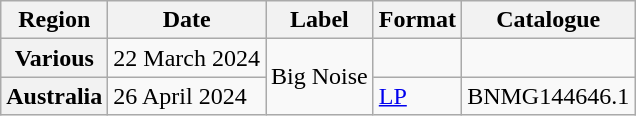<table class="wikitable plainrowheaders">
<tr>
<th scope="col">Region</th>
<th scope="col">Date</th>
<th scope="col">Label</th>
<th scope="col">Format</th>
<th scope="col">Catalogue</th>
</tr>
<tr>
<th scope="row">Various</th>
<td>22 March 2024</td>
<td rowspan="2">Big Noise</td>
<td></td>
<td></td>
</tr>
<tr>
<th scope="row">Australia</th>
<td>26 April 2024</td>
<td><a href='#'>LP</a></td>
<td>BNMG144646.1</td>
</tr>
</table>
